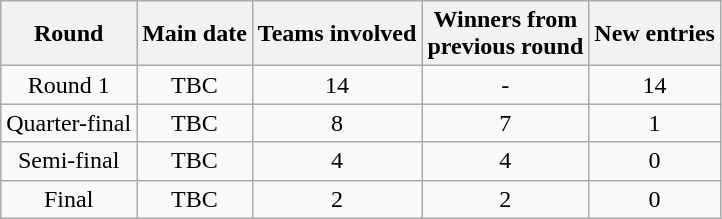<table class="wikitable">
<tr>
<th align=center>Round</th>
<th>Main date</th>
<th>Teams involved</th>
<th>Winners from <br>previous round</th>
<th>New entries</th>
</tr>
<tr>
<td align=center>Round 1</td>
<td align=center>TBC</td>
<td align=center>14</td>
<td align=center>-</td>
<td align=center>14</td>
</tr>
<tr>
<td align=center>Quarter-final</td>
<td align=center>TBC</td>
<td align=center>8</td>
<td align=center>7</td>
<td align=center>1</td>
</tr>
<tr>
<td align=center>Semi-final</td>
<td align=center>TBC</td>
<td align=center>4</td>
<td align=center>4</td>
<td align=center>0</td>
</tr>
<tr>
<td align=center>Final</td>
<td align=center>TBC</td>
<td align=center>2</td>
<td align=center>2</td>
<td align=center>0</td>
</tr>
</table>
